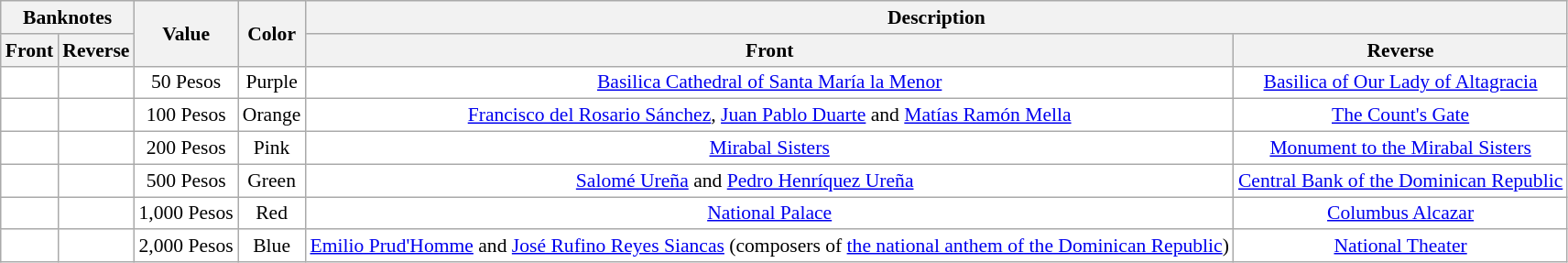<table class="wikitable" style="font-size: 90%" align=center>
<tr>
<th colspan=2>Banknotes</th>
<th rowspan=2 colspan=1>Value</th>
<th rowspan=2 colspan=1>Color</th>
<th colspan=3>Description</th>
</tr>
<tr>
<th>Front</th>
<th>Reverse</th>
<th>Front</th>
<th>Reverse</th>
</tr>
<tr>
<td align="center" bgcolor="#FFFFFF"></td>
<td align="center" bgcolor="#FFFFFF"></td>
<td align="center" bgcolor="#FFFFFF">50 Pesos</td>
<td align="center" bgcolor="#FFFFFF">Purple</td>
<td align="center" bgcolor="#FFFFFF"><a href='#'>Basilica Cathedral of Santa María la Menor</a></td>
<td align="center" bgcolor="#FFFFFF"><a href='#'>Basilica of Our Lady of Altagracia</a></td>
</tr>
<tr>
<td align="center" bgcolor="#FFFFFF"></td>
<td align="center" bgcolor="#FFFFFF"></td>
<td align="center" bgcolor="#FFFFFF">100 Pesos</td>
<td align="center" bgcolor="#FFFFFF">Orange</td>
<td align="center" bgcolor="#FFFFFF"><a href='#'>Francisco del Rosario Sánchez</a>, <a href='#'>Juan Pablo Duarte</a> and <a href='#'>Matías Ramón Mella</a></td>
<td align="center" bgcolor="#FFFFFF"><a href='#'>The Count's Gate</a></td>
</tr>
<tr>
<td align="center" bgcolor="#FFFFFF"></td>
<td align="center" bgcolor="#FFFFFF"></td>
<td align="center" bgcolor="#FFFFFF">200 Pesos</td>
<td align="center" bgcolor="#FFFFFF">Pink</td>
<td align="center" bgcolor="#FFFFFF"><a href='#'>Mirabal Sisters</a></td>
<td align="center" bgcolor="#FFFFFF"><a href='#'>Monument to the Mirabal Sisters</a></td>
</tr>
<tr>
<td align="center" bgcolor="#FFFFFF"></td>
<td align="center" bgcolor="#FFFFFF"></td>
<td align="center" bgcolor="#FFFFFF">500 Pesos</td>
<td align="center" bgcolor="#FFFFFF">Green</td>
<td align="center" bgcolor="#FFFFFF"><a href='#'>Salomé Ureña</a> and <a href='#'>Pedro Henríquez Ureña</a>          </td>
<td align="center" bgcolor="#FFFFFF"><a href='#'>Central Bank of the Dominican Republic</a></td>
</tr>
<tr>
<td align="center" bgcolor="#FFFFFF"></td>
<td align="center" bgcolor="#FFFFFF"></td>
<td align="center" bgcolor="#FFFFFF">1,000 Pesos</td>
<td align="center" bgcolor="#FFFFFF">Red</td>
<td align="center" bgcolor="#FFFFFF"><a href='#'>National Palace</a></td>
<td align="center" bgcolor="#FFFFFF"><a href='#'>Columbus Alcazar</a></td>
</tr>
<tr>
<td align="center" bgcolor="#FFFFFF"></td>
<td align="center" bgcolor="#FFFFFF"></td>
<td align="center" bgcolor="#FFFFFF">2,000 Pesos</td>
<td align="center" bgcolor="#FFFFFF">Blue</td>
<td align="center" bgcolor="#FFFFFF"><a href='#'>Emilio Prud'Homme</a> and <a href='#'>José Rufino Reyes Siancas</a> (composers of <a href='#'>the national anthem of the Dominican Republic</a>)</td>
<td align="center" bgcolor="#FFFFFF"><a href='#'>National Theater</a></td>
</tr>
</table>
